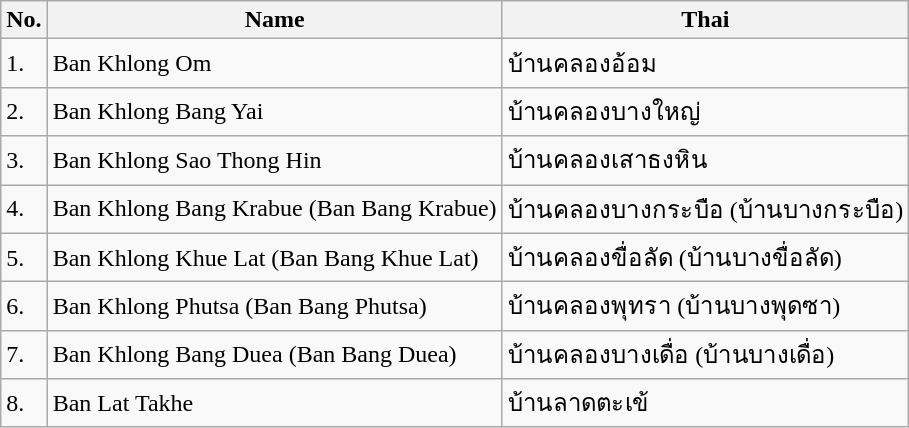<table class="wikitable sortable">
<tr>
<th>No.</th>
<th>Name</th>
<th>Thai</th>
</tr>
<tr>
<td>1.</td>
<td>Ban Khlong Om</td>
<td>บ้านคลองอ้อม</td>
</tr>
<tr>
<td>2.</td>
<td>Ban Khlong Bang Yai</td>
<td>บ้านคลองบางใหญ่</td>
</tr>
<tr>
<td>3.</td>
<td>Ban Khlong Sao Thong Hin</td>
<td>บ้านคลองเสาธงหิน</td>
</tr>
<tr>
<td>4.</td>
<td>Ban Khlong Bang Krabue (Ban Bang Krabue)</td>
<td>บ้านคลองบางกระบือ (บ้านบางกระบือ)</td>
</tr>
<tr>
<td>5.</td>
<td>Ban Khlong Khue Lat (Ban Bang Khue Lat)</td>
<td>บ้านคลองขื่อลัด (บ้านบางขื่อลัด)</td>
</tr>
<tr>
<td>6.</td>
<td>Ban Khlong Phutsa (Ban Bang Phutsa)</td>
<td>บ้านคลองพุทรา (บ้านบางพุดซา)</td>
</tr>
<tr>
<td>7.</td>
<td>Ban Khlong Bang Duea (Ban Bang Duea)</td>
<td>บ้านคลองบางเดื่อ (บ้านบางเดื่อ)</td>
</tr>
<tr>
<td>8.</td>
<td>Ban Lat Takhe</td>
<td>บ้านลาดตะเข้</td>
</tr>
</table>
